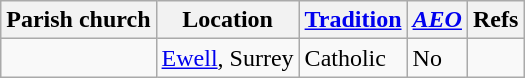<table class="wikitable sortable">
<tr>
<th>Parish church</th>
<th>Location</th>
<th><a href='#'>Tradition</a></th>
<th><em><a href='#'>AEO</a></em></th>
<th>Refs</th>
</tr>
<tr>
<td></td>
<td><a href='#'>Ewell</a>, Surrey</td>
<td>Catholic</td>
<td>No</td>
<td></td>
</tr>
</table>
